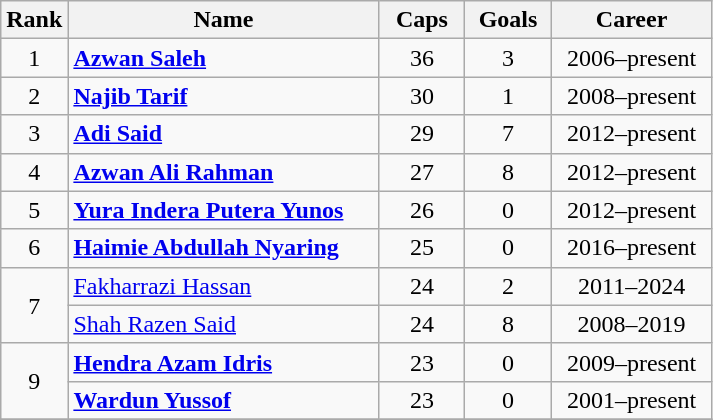<table class="wikitable sortable" style="text-align: center;">
<tr>
<th width=30px>Rank</th>
<th class="unsortable" style="width:200px;">Name</th>
<th width=50px>Caps</th>
<th width=50px>Goals</th>
<th class="unsortable" style="width:100px;">Career</th>
</tr>
<tr>
<td>1</td>
<td align=left><strong><a href='#'>Azwan Saleh</a></strong></td>
<td>36</td>
<td>3</td>
<td>2006–present</td>
</tr>
<tr>
<td>2</td>
<td align=left><strong><a href='#'>Najib Tarif</a></strong></td>
<td>30</td>
<td>1</td>
<td>2008–present</td>
</tr>
<tr>
<td>3</td>
<td align=left><strong><a href='#'>Adi Said</a></strong></td>
<td>29</td>
<td>7</td>
<td>2012–present</td>
</tr>
<tr>
<td>4</td>
<td align=left><strong><a href='#'>Azwan Ali Rahman</a></strong></td>
<td>27</td>
<td>8</td>
<td>2012–present</td>
</tr>
<tr>
<td>5</td>
<td align=left><strong><a href='#'>Yura Indera Putera Yunos</a></strong></td>
<td>26</td>
<td>0</td>
<td>2012–present</td>
</tr>
<tr>
<td>6</td>
<td align=left><strong><a href='#'>Haimie Abdullah Nyaring</a></strong></td>
<td>25</td>
<td>0</td>
<td>2016–present</td>
</tr>
<tr>
<td rowspan=2>7</td>
<td align=left><a href='#'>Fakharrazi Hassan</a></td>
<td>24</td>
<td>2</td>
<td>2011–2024</td>
</tr>
<tr>
<td align=left><a href='#'>Shah Razen Said</a></td>
<td>24</td>
<td>8</td>
<td>2008–2019</td>
</tr>
<tr>
<td rowspan=2>9</td>
<td align=left><strong><a href='#'>Hendra Azam Idris</a></strong></td>
<td>23</td>
<td>0</td>
<td>2009–present</td>
</tr>
<tr>
<td align=left><strong><a href='#'>Wardun Yussof</a></strong></td>
<td>23</td>
<td>0</td>
<td>2001–present</td>
</tr>
<tr>
</tr>
</table>
